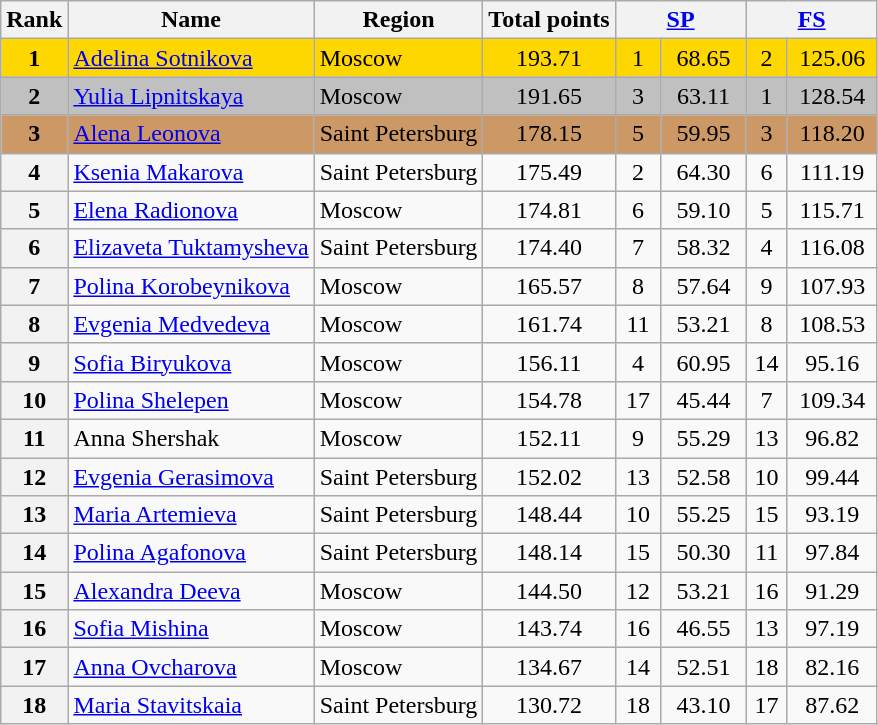<table class="wikitable sortable">
<tr>
<th>Rank</th>
<th>Name</th>
<th>Region</th>
<th>Total points</th>
<th colspan="2" width="80px"><a href='#'>SP</a></th>
<th colspan="2" width="80px"><a href='#'>FS</a></th>
</tr>
<tr bgcolor="gold">
<td align="center"><strong>1</strong></td>
<td><a href='#'>Adelina Sotnikova</a></td>
<td>Moscow</td>
<td align="center">193.71</td>
<td align="center">1</td>
<td align="center">68.65</td>
<td align="center">2</td>
<td align="center">125.06</td>
</tr>
<tr bgcolor="silver">
<td align="center"><strong>2</strong></td>
<td><a href='#'>Yulia Lipnitskaya</a></td>
<td>Moscow</td>
<td align="center">191.65</td>
<td align="center">3</td>
<td align="center">63.11</td>
<td align="center">1</td>
<td align="center">128.54</td>
</tr>
<tr bgcolor="cc9966">
<td align="center"><strong>3</strong></td>
<td><a href='#'>Alena Leonova</a></td>
<td>Saint Petersburg</td>
<td align="center">178.15</td>
<td align="center">5</td>
<td align="center">59.95</td>
<td align="center">3</td>
<td align="center">118.20</td>
</tr>
<tr>
<th>4</th>
<td><a href='#'>Ksenia Makarova</a></td>
<td>Saint Petersburg</td>
<td align="center">175.49</td>
<td align="center">2</td>
<td align="center">64.30</td>
<td align="center">6</td>
<td align="center">111.19</td>
</tr>
<tr>
<th>5</th>
<td><a href='#'>Elena Radionova</a></td>
<td>Moscow</td>
<td align="center">174.81</td>
<td align="center">6</td>
<td align="center">59.10</td>
<td align="center">5</td>
<td align="center">115.71</td>
</tr>
<tr>
<th>6</th>
<td><a href='#'>Elizaveta Tuktamysheva</a></td>
<td>Saint Petersburg</td>
<td align="center">174.40</td>
<td align="center">7</td>
<td align="center">58.32</td>
<td align="center">4</td>
<td align="center">116.08</td>
</tr>
<tr>
<th>7</th>
<td><a href='#'>Polina Korobeynikova</a></td>
<td>Moscow</td>
<td align="center">165.57</td>
<td align="center">8</td>
<td align="center">57.64</td>
<td align="center">9</td>
<td align="center">107.93</td>
</tr>
<tr>
<th>8</th>
<td><a href='#'>Evgenia Medvedeva</a></td>
<td>Moscow</td>
<td align="center">161.74</td>
<td align="center">11</td>
<td align="center">53.21</td>
<td align="center">8</td>
<td align="center">108.53</td>
</tr>
<tr>
<th>9</th>
<td><a href='#'>Sofia Biryukova</a></td>
<td>Moscow</td>
<td align="center">156.11</td>
<td align="center">4</td>
<td align="center">60.95</td>
<td align="center">14</td>
<td align="center">95.16</td>
</tr>
<tr>
<th>10</th>
<td><a href='#'>Polina Shelepen</a></td>
<td>Moscow</td>
<td align="center">154.78</td>
<td align="center">17</td>
<td align="center">45.44</td>
<td align="center">7</td>
<td align="center">109.34</td>
</tr>
<tr>
<th>11</th>
<td>Anna Shershak</td>
<td>Moscow</td>
<td align="center">152.11</td>
<td align="center">9</td>
<td align="center">55.29</td>
<td align="center">13</td>
<td align="center">96.82</td>
</tr>
<tr>
<th>12</th>
<td><a href='#'>Evgenia Gerasimova</a></td>
<td>Saint Petersburg</td>
<td align="center">152.02</td>
<td align="center">13</td>
<td align="center">52.58</td>
<td align="center">10</td>
<td align="center">99.44</td>
</tr>
<tr>
<th>13</th>
<td><a href='#'>Maria Artemieva</a></td>
<td>Saint Petersburg</td>
<td align="center">148.44</td>
<td align="center">10</td>
<td align="center">55.25</td>
<td align="center">15</td>
<td align="center">93.19</td>
</tr>
<tr>
<th>14</th>
<td><a href='#'>Polina Agafonova</a></td>
<td>Saint Petersburg</td>
<td align="center">148.14</td>
<td align="center">15</td>
<td align="center">50.30</td>
<td align="center">11</td>
<td align="center">97.84</td>
</tr>
<tr>
<th>15</th>
<td><a href='#'>Alexandra Deeva</a></td>
<td>Moscow</td>
<td align="center">144.50</td>
<td align="center">12</td>
<td align="center">53.21</td>
<td align="center">16</td>
<td align="center">91.29</td>
</tr>
<tr>
<th>16</th>
<td><a href='#'>Sofia Mishina</a></td>
<td>Moscow</td>
<td align="center">143.74</td>
<td align="center">16</td>
<td align="center">46.55</td>
<td align="center">13</td>
<td align="center">97.19</td>
</tr>
<tr>
<th>17</th>
<td><a href='#'>Anna Ovcharova</a></td>
<td>Moscow</td>
<td align="center">134.67</td>
<td align="center">14</td>
<td align="center">52.51</td>
<td align="center">18</td>
<td align="center">82.16</td>
</tr>
<tr>
<th>18</th>
<td><a href='#'>Maria Stavitskaia</a></td>
<td>Saint Petersburg</td>
<td align="center">130.72</td>
<td align="center">18</td>
<td align="center">43.10</td>
<td align="center">17</td>
<td align="center">87.62</td>
</tr>
</table>
